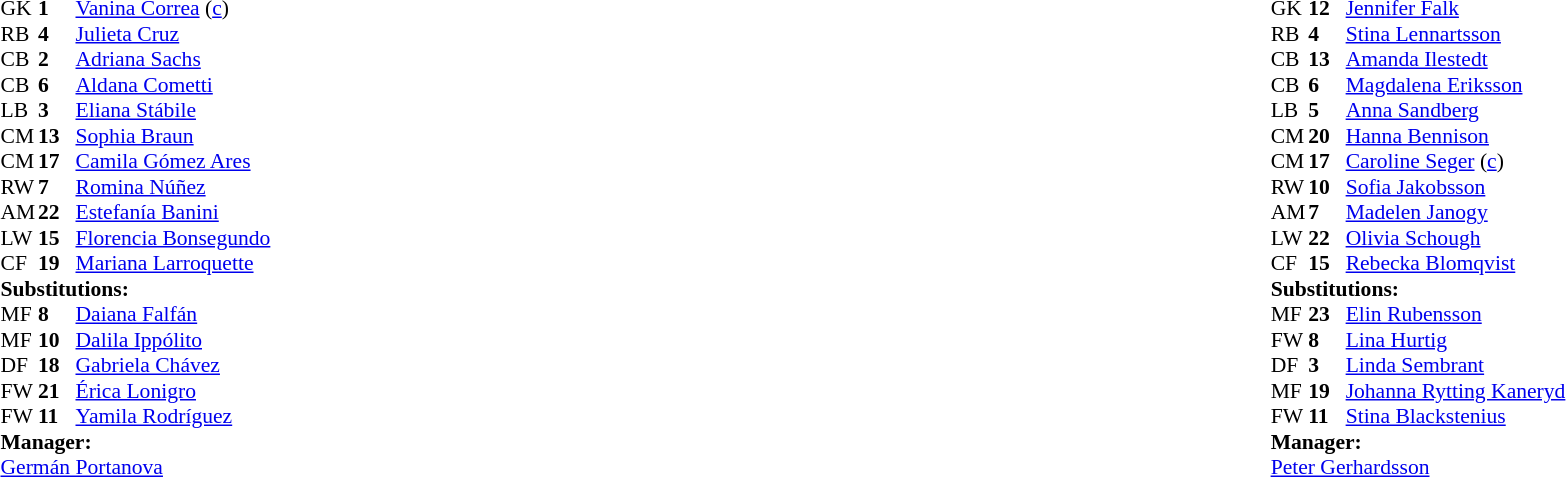<table width="100%">
<tr>
<td valign="top" width="40%"><br><table style="font-size:90%" cellspacing="0" cellpadding="0">
<tr>
<th width=25></th>
<th width=25></th>
</tr>
<tr>
<td>GK</td>
<td><strong>1</strong></td>
<td><a href='#'>Vanina Correa</a> (<a href='#'>c</a>)</td>
</tr>
<tr>
<td>RB</td>
<td><strong>4</strong></td>
<td><a href='#'>Julieta Cruz</a></td>
<td></td>
<td></td>
</tr>
<tr>
<td>CB</td>
<td><strong>2</strong></td>
<td><a href='#'>Adriana Sachs</a></td>
</tr>
<tr>
<td>CB</td>
<td><strong>6</strong></td>
<td><a href='#'>Aldana Cometti</a></td>
</tr>
<tr>
<td>LB</td>
<td><strong>3</strong></td>
<td><a href='#'>Eliana Stábile</a></td>
</tr>
<tr>
<td>CM</td>
<td><strong>13</strong></td>
<td><a href='#'>Sophia Braun</a></td>
</tr>
<tr>
<td>CM</td>
<td><strong>17</strong></td>
<td><a href='#'>Camila Gómez Ares</a></td>
<td></td>
<td></td>
</tr>
<tr>
<td>RW</td>
<td><strong>7</strong></td>
<td><a href='#'>Romina Núñez</a></td>
</tr>
<tr>
<td>AM</td>
<td><strong>22</strong></td>
<td><a href='#'>Estefanía Banini</a></td>
</tr>
<tr>
<td>LW</td>
<td><strong>15</strong></td>
<td><a href='#'>Florencia Bonsegundo</a></td>
<td></td>
<td></td>
</tr>
<tr>
<td>CF</td>
<td><strong>19</strong></td>
<td><a href='#'>Mariana Larroquette</a></td>
<td></td>
<td></td>
</tr>
<tr>
<td colspan=3><strong>Substitutions:</strong></td>
</tr>
<tr>
<td>MF</td>
<td><strong>8</strong></td>
<td><a href='#'>Daiana Falfán</a></td>
<td></td>
<td></td>
<td></td>
</tr>
<tr>
<td>MF</td>
<td><strong>10</strong></td>
<td><a href='#'>Dalila Ippólito</a></td>
<td></td>
<td></td>
</tr>
<tr>
<td>DF</td>
<td><strong>18</strong></td>
<td><a href='#'>Gabriela Chávez</a></td>
<td></td>
<td></td>
</tr>
<tr>
<td>FW</td>
<td><strong>21</strong></td>
<td><a href='#'>Érica Lonigro</a></td>
<td></td>
<td></td>
</tr>
<tr>
<td>FW</td>
<td><strong>11</strong></td>
<td><a href='#'>Yamila Rodríguez</a></td>
<td></td>
<td></td>
</tr>
<tr>
<td colspan=3><strong>Manager:</strong></td>
</tr>
<tr>
<td colspan=3><a href='#'>Germán Portanova</a></td>
</tr>
</table>
</td>
<td valign="top"></td>
<td valign="top" width="50%"ft><br><table style="font-size:90%; margin:auto" cellspacing="0" cellpadding="0">
<tr>
<th width=25></th>
<th width=25></th>
</tr>
<tr>
<td>GK</td>
<td><strong>12</strong></td>
<td><a href='#'>Jennifer Falk</a></td>
</tr>
<tr>
<td>RB</td>
<td><strong>4</strong></td>
<td><a href='#'>Stina Lennartsson</a></td>
</tr>
<tr>
<td>CB</td>
<td><strong>13</strong></td>
<td><a href='#'>Amanda Ilestedt</a></td>
<td></td>
<td></td>
</tr>
<tr>
<td>CB</td>
<td><strong>6</strong></td>
<td><a href='#'>Magdalena Eriksson</a></td>
</tr>
<tr>
<td>LB</td>
<td><strong>5</strong></td>
<td><a href='#'>Anna Sandberg</a></td>
</tr>
<tr>
<td>CM</td>
<td><strong>20</strong></td>
<td><a href='#'>Hanna Bennison</a></td>
</tr>
<tr>
<td>CM</td>
<td><strong>17</strong></td>
<td><a href='#'>Caroline Seger</a> (<a href='#'>c</a>)</td>
<td></td>
<td></td>
</tr>
<tr>
<td>RW</td>
<td><strong>10</strong></td>
<td><a href='#'>Sofia Jakobsson</a></td>
<td></td>
<td></td>
</tr>
<tr>
<td>AM</td>
<td><strong>7</strong></td>
<td><a href='#'>Madelen Janogy</a></td>
<td></td>
<td></td>
</tr>
<tr>
<td>LW</td>
<td><strong>22</strong></td>
<td><a href='#'>Olivia Schough</a></td>
<td></td>
<td></td>
</tr>
<tr>
<td>CF</td>
<td><strong>15</strong></td>
<td><a href='#'>Rebecka Blomqvist</a></td>
</tr>
<tr>
<td colspan=3><strong>Substitutions:</strong></td>
</tr>
<tr>
<td>MF</td>
<td><strong>23</strong></td>
<td><a href='#'>Elin Rubensson</a></td>
<td></td>
<td></td>
</tr>
<tr>
<td>FW</td>
<td><strong>8</strong></td>
<td><a href='#'>Lina Hurtig</a></td>
<td></td>
<td></td>
</tr>
<tr>
<td>DF</td>
<td><strong>3</strong></td>
<td><a href='#'>Linda Sembrant</a></td>
<td></td>
<td></td>
</tr>
<tr>
<td>MF</td>
<td><strong>19</strong></td>
<td><a href='#'>Johanna Rytting Kaneryd</a></td>
<td></td>
<td></td>
</tr>
<tr>
<td>FW</td>
<td><strong>11</strong></td>
<td><a href='#'>Stina Blackstenius</a></td>
<td></td>
<td></td>
</tr>
<tr>
<td colspan=3><strong>Manager:</strong></td>
</tr>
<tr>
<td colspan=3><a href='#'>Peter Gerhardsson</a></td>
</tr>
</table>
</td>
</tr>
</table>
